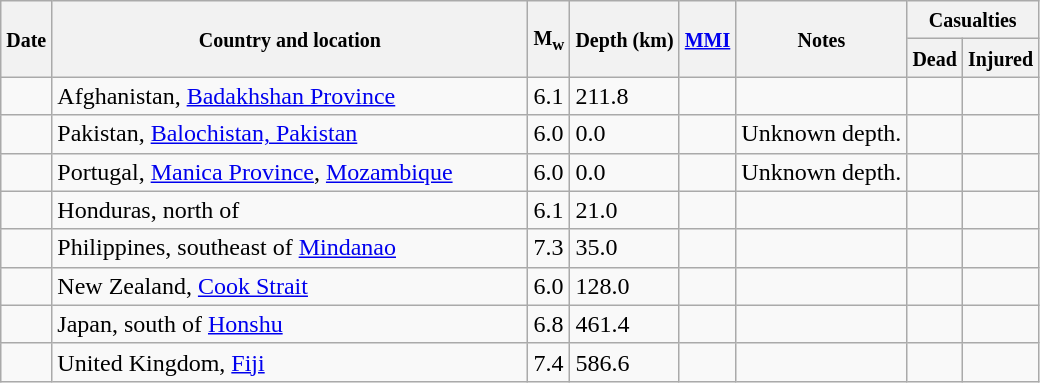<table class="wikitable sortable sort-under" style="border:1px black; margin-left:1em;">
<tr>
<th rowspan="2"><small>Date</small></th>
<th rowspan="2" style="width: 310px"><small>Country and location</small></th>
<th rowspan="2"><small>M<sub>w</sub></small></th>
<th rowspan="2"><small>Depth (km)</small></th>
<th rowspan="2"><small><a href='#'>MMI</a></small></th>
<th rowspan="2" class="unsortable"><small>Notes</small></th>
<th colspan="2"><small>Casualties</small></th>
</tr>
<tr>
<th><small>Dead</small></th>
<th><small>Injured</small></th>
</tr>
<tr>
<td></td>
<td>Afghanistan, <a href='#'>Badakhshan Province</a></td>
<td>6.1</td>
<td>211.8</td>
<td></td>
<td></td>
<td></td>
<td></td>
</tr>
<tr>
<td></td>
<td>Pakistan, <a href='#'>Balochistan, Pakistan</a></td>
<td>6.0</td>
<td>0.0</td>
<td></td>
<td>Unknown depth.</td>
<td></td>
<td></td>
</tr>
<tr>
<td></td>
<td>Portugal, <a href='#'>Manica Province</a>, <a href='#'>Mozambique</a></td>
<td>6.0</td>
<td>0.0</td>
<td></td>
<td>Unknown depth.</td>
<td></td>
<td></td>
</tr>
<tr>
<td></td>
<td>Honduras, north of</td>
<td>6.1</td>
<td>21.0</td>
<td></td>
<td></td>
<td></td>
<td></td>
</tr>
<tr>
<td></td>
<td>Philippines, southeast of <a href='#'>Mindanao</a></td>
<td>7.3</td>
<td>35.0</td>
<td></td>
<td></td>
<td></td>
<td></td>
</tr>
<tr>
<td></td>
<td>New Zealand, <a href='#'>Cook Strait</a></td>
<td>6.0</td>
<td>128.0</td>
<td></td>
<td></td>
<td></td>
<td></td>
</tr>
<tr>
<td></td>
<td>Japan, south of <a href='#'>Honshu</a></td>
<td>6.8</td>
<td>461.4</td>
<td></td>
<td></td>
<td></td>
<td></td>
</tr>
<tr>
<td></td>
<td>United Kingdom, <a href='#'>Fiji</a></td>
<td>7.4</td>
<td>586.6</td>
<td></td>
<td></td>
<td></td>
<td></td>
</tr>
</table>
